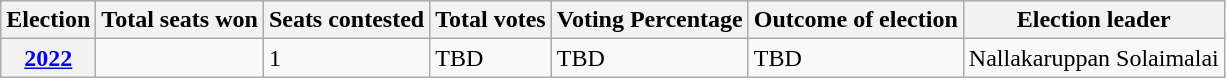<table class="wikitable">
<tr>
<th>Election</th>
<th>Total seats won</th>
<th>Seats contested</th>
<th>Total votes</th>
<th>Voting Percentage</th>
<th>Outcome of election</th>
<th>Election leader</th>
</tr>
<tr>
<th><a href='#'>2022</a></th>
<td></td>
<td>1</td>
<td>TBD</td>
<td>TBD</td>
<td>TBD </td>
<td>Nallakaruppan Solaimalai</td>
</tr>
</table>
